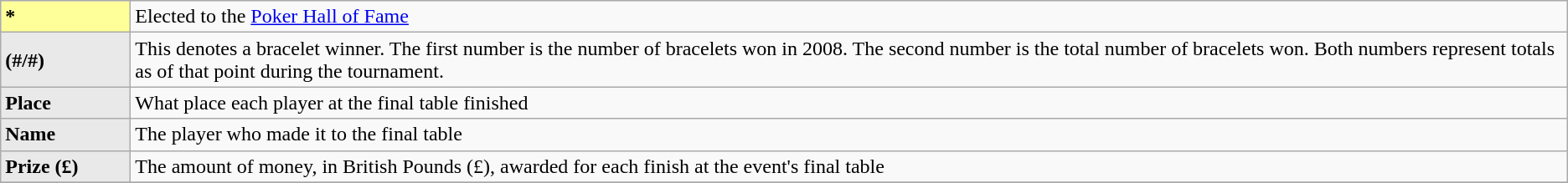<table class="wikitable">
<tr>
<td style="background-color:#FFFF99; width:6em"><strong>*</strong></td>
<td>Elected to the <a href='#'>Poker Hall of Fame</a></td>
</tr>
<tr>
<td bgcolor="#E9E9E9"><strong>(#/#)</strong></td>
<td>This denotes a bracelet winner. The first number is the number of bracelets won in 2008. The second number is the total number of bracelets won. Both numbers represent totals as of that point during the tournament.</td>
</tr>
<tr>
<td bgcolor="#E9E9E9"><strong>Place</strong></td>
<td>What place each player at the final table finished</td>
</tr>
<tr>
<td bgcolor="#E9E9E9"><strong>Name</strong></td>
<td>The player who made it to the final table</td>
</tr>
<tr>
<td bgcolor="#E9E9E9"><strong>Prize (£)</strong></td>
<td>The amount of money, in British Pounds (£), awarded for each finish at the event's final table</td>
</tr>
<tr>
</tr>
</table>
